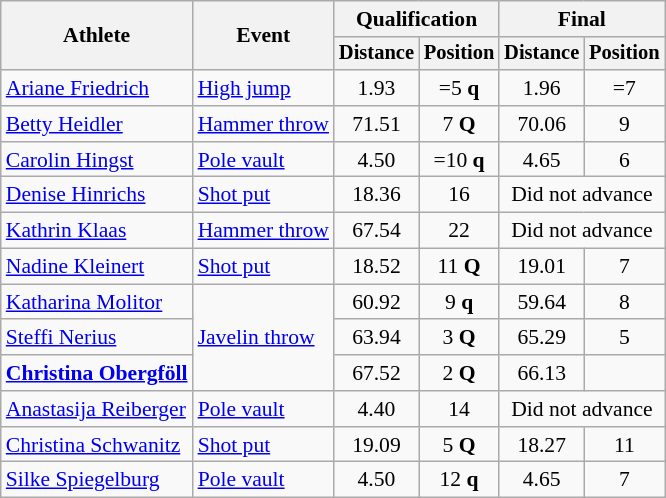<table class=wikitable style="font-size:90%">
<tr>
<th rowspan="2">Athlete</th>
<th rowspan="2">Event</th>
<th colspan="2">Qualification</th>
<th colspan="2">Final</th>
</tr>
<tr style="font-size:95%">
<th>Distance</th>
<th>Position</th>
<th>Distance</th>
<th>Position</th>
</tr>
<tr align=center>
<td align=left><a href='#'>Ariane Friedrich</a></td>
<td align=left><a href='#'>High jump</a></td>
<td>1.93</td>
<td>=5 <strong>q</strong></td>
<td>1.96</td>
<td>=7</td>
</tr>
<tr align=center>
<td align=left><a href='#'>Betty Heidler</a></td>
<td align=left><a href='#'>Hammer throw</a></td>
<td>71.51</td>
<td>7 <strong>Q</strong></td>
<td>70.06</td>
<td>9</td>
</tr>
<tr align=center>
<td align=left><a href='#'>Carolin Hingst</a></td>
<td align=left><a href='#'>Pole vault</a></td>
<td>4.50</td>
<td>=10 <strong>q</strong></td>
<td>4.65</td>
<td>6</td>
</tr>
<tr align=center>
<td align=left><a href='#'>Denise Hinrichs</a></td>
<td align=left><a href='#'>Shot put</a></td>
<td>18.36</td>
<td>16</td>
<td colspan=2>Did not advance</td>
</tr>
<tr align=center>
<td align=left><a href='#'>Kathrin Klaas</a></td>
<td align=left><a href='#'>Hammer throw</a></td>
<td>67.54</td>
<td>22</td>
<td colspan=2>Did not advance</td>
</tr>
<tr align=center>
<td align=left><a href='#'>Nadine Kleinert</a></td>
<td align=left><a href='#'>Shot put</a></td>
<td>18.52</td>
<td>11 <strong>Q</strong></td>
<td>19.01</td>
<td>7</td>
</tr>
<tr align=center>
<td align=left><a href='#'>Katharina Molitor</a></td>
<td align=left rowspan=3><a href='#'>Javelin throw</a></td>
<td>60.92</td>
<td>9 <strong>q</strong></td>
<td>59.64</td>
<td>8</td>
</tr>
<tr align=center>
<td align=left><a href='#'>Steffi Nerius</a></td>
<td>63.94</td>
<td>3 <strong>Q</strong></td>
<td>65.29</td>
<td>5</td>
</tr>
<tr align=center>
<td align=left><strong><a href='#'>Christina Obergföll</a></strong></td>
<td>67.52</td>
<td>2 <strong>Q</strong></td>
<td>66.13</td>
<td></td>
</tr>
<tr align=center>
<td align=left><a href='#'>Anastasija Reiberger</a></td>
<td align=left><a href='#'>Pole vault</a></td>
<td>4.40</td>
<td>14</td>
<td colspan=2>Did not advance</td>
</tr>
<tr align=center>
<td align=left><a href='#'>Christina Schwanitz</a></td>
<td align=left><a href='#'>Shot put</a></td>
<td>19.09</td>
<td>5 <strong>Q</strong></td>
<td>18.27</td>
<td>11</td>
</tr>
<tr align=center>
<td align=left><a href='#'>Silke Spiegelburg</a></td>
<td align=left><a href='#'>Pole vault</a></td>
<td>4.50</td>
<td>12 <strong>q</strong></td>
<td>4.65</td>
<td>7</td>
</tr>
</table>
